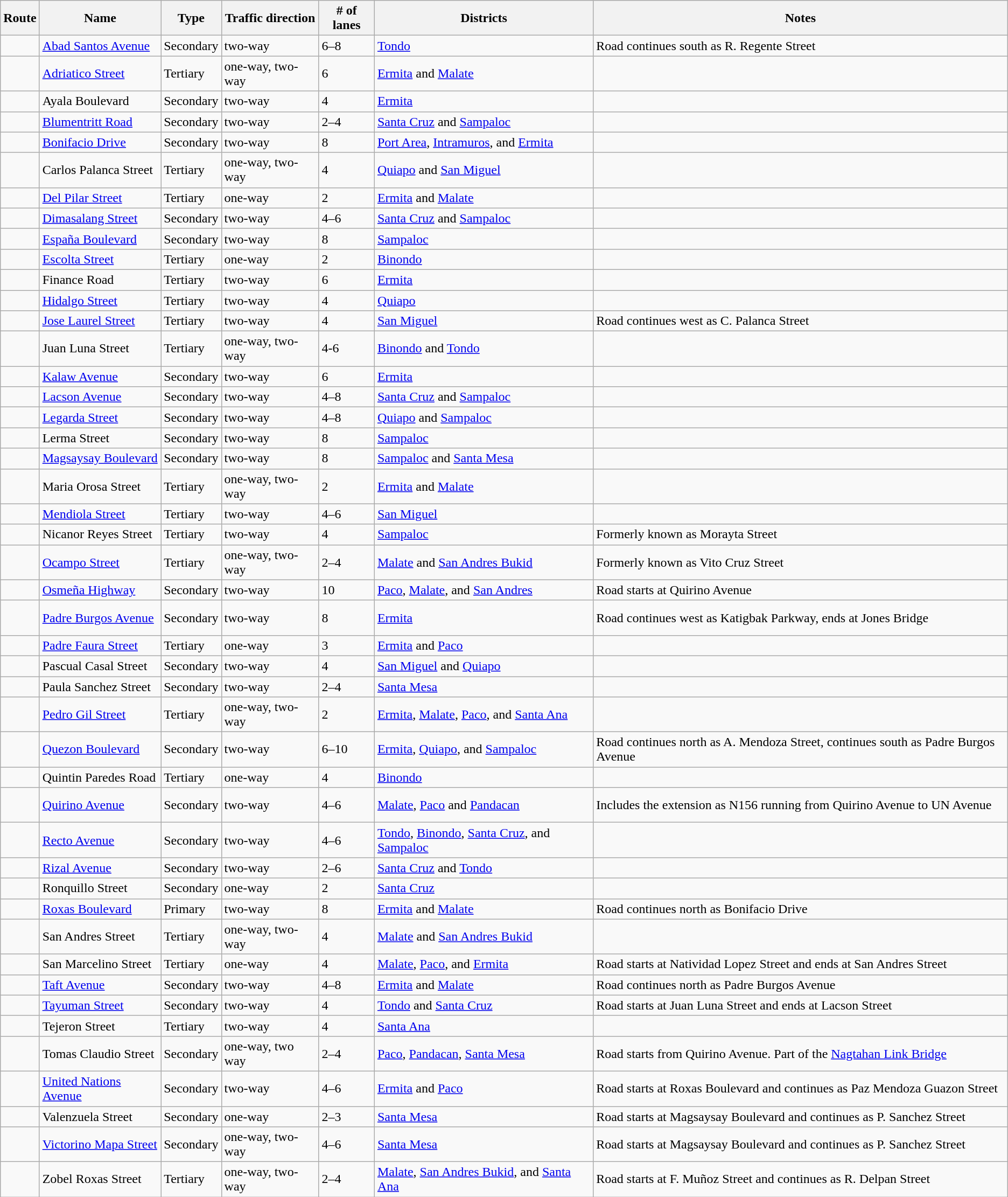<table class="wikitable sortable collapsible" id="manila">
<tr>
<th>Route</th>
<th>Name</th>
<th>Type</th>
<th>Traffic direction</th>
<th># of lanes</th>
<th class="unsortable">Districts</th>
<th class="unsortable">Notes</th>
</tr>
<tr>
<td></td>
<td><a href='#'>Abad Santos Avenue</a></td>
<td>Secondary</td>
<td>two-way</td>
<td>6–8</td>
<td><a href='#'>Tondo</a></td>
<td>Road continues south as R. Regente Street</td>
</tr>
<tr>
<td></td>
<td><a href='#'>Adriatico Street</a></td>
<td>Tertiary</td>
<td>one-way, two-way</td>
<td>6</td>
<td><a href='#'>Ermita</a> and <a href='#'>Malate</a></td>
<td></td>
</tr>
<tr>
<td><br></td>
<td>Ayala Boulevard</td>
<td>Secondary</td>
<td>two-way</td>
<td>4</td>
<td><a href='#'>Ermita</a></td>
<td></td>
</tr>
<tr>
<td><br></td>
<td><a href='#'>Blumentritt Road</a></td>
<td>Secondary</td>
<td>two-way</td>
<td>2–4</td>
<td><a href='#'>Santa Cruz</a> and <a href='#'>Sampaloc</a></td>
<td></td>
</tr>
<tr>
<td><br></td>
<td><a href='#'>Bonifacio Drive</a></td>
<td>Secondary</td>
<td>two-way</td>
<td>8</td>
<td><a href='#'>Port Area</a>, <a href='#'>Intramuros</a>, and <a href='#'>Ermita</a></td>
<td></td>
</tr>
<tr>
<td></td>
<td>Carlos Palanca Street</td>
<td>Tertiary</td>
<td>one-way, two-way</td>
<td>4</td>
<td><a href='#'>Quiapo</a> and <a href='#'>San Miguel</a></td>
<td></td>
</tr>
<tr>
<td></td>
<td><a href='#'>Del Pilar Street</a></td>
<td>Tertiary</td>
<td>one-way</td>
<td>2</td>
<td><a href='#'>Ermita</a> and <a href='#'>Malate</a></td>
<td></td>
</tr>
<tr>
<td><br></td>
<td><a href='#'>Dimasalang Street</a></td>
<td>Secondary</td>
<td>two-way</td>
<td>4–6</td>
<td><a href='#'>Santa Cruz</a> and <a href='#'>Sampaloc</a></td>
<td></td>
</tr>
<tr>
<td><br></td>
<td><a href='#'>España Boulevard</a></td>
<td>Secondary</td>
<td>two-way</td>
<td>8</td>
<td><a href='#'>Sampaloc</a></td>
<td></td>
</tr>
<tr>
<td></td>
<td><a href='#'>Escolta Street</a></td>
<td>Tertiary</td>
<td>one-way</td>
<td>2</td>
<td><a href='#'>Binondo</a></td>
<td></td>
</tr>
<tr>
<td><br></td>
<td>Finance Road</td>
<td>Tertiary</td>
<td>two-way</td>
<td>6</td>
<td><a href='#'>Ermita</a></td>
<td></td>
</tr>
<tr>
<td></td>
<td><a href='#'>Hidalgo Street</a></td>
<td>Tertiary</td>
<td>two-way</td>
<td>4</td>
<td><a href='#'>Quiapo</a></td>
<td></td>
</tr>
<tr>
<td></td>
<td><a href='#'>Jose Laurel Street</a></td>
<td>Tertiary</td>
<td>two-way</td>
<td>4</td>
<td><a href='#'>San Miguel</a></td>
<td>Road continues west as C. Palanca Street</td>
</tr>
<tr>
<td></td>
<td>Juan Luna Street</td>
<td>Tertiary</td>
<td>one-way, two-way</td>
<td>4-6</td>
<td><a href='#'>Binondo</a> and <a href='#'>Tondo</a></td>
<td></td>
</tr>
<tr>
<td></td>
<td><a href='#'>Kalaw Avenue</a></td>
<td>Secondary</td>
<td>two-way</td>
<td>6</td>
<td><a href='#'>Ermita</a></td>
<td></td>
</tr>
<tr>
<td><br></td>
<td><a href='#'>Lacson Avenue</a></td>
<td>Secondary</td>
<td>two-way</td>
<td>4–8</td>
<td><a href='#'>Santa Cruz</a> and <a href='#'>Sampaloc</a></td>
<td></td>
</tr>
<tr>
<td><br></td>
<td><a href='#'>Legarda Street</a></td>
<td>Secondary</td>
<td>two-way</td>
<td>4–8</td>
<td><a href='#'>Quiapo</a> and <a href='#'>Sampaloc</a></td>
<td></td>
</tr>
<tr>
<td><br></td>
<td>Lerma Street</td>
<td>Secondary</td>
<td>two-way</td>
<td>8</td>
<td><a href='#'>Sampaloc</a></td>
<td></td>
</tr>
<tr>
<td><br></td>
<td><a href='#'>Magsaysay Boulevard</a></td>
<td>Secondary</td>
<td>two-way</td>
<td>8</td>
<td><a href='#'>Sampaloc</a> and <a href='#'>Santa Mesa</a></td>
<td></td>
</tr>
<tr>
<td></td>
<td>Maria Orosa Street</td>
<td>Tertiary</td>
<td>one-way, two-way</td>
<td>2</td>
<td><a href='#'>Ermita</a> and <a href='#'>Malate</a></td>
<td></td>
</tr>
<tr>
<td></td>
<td><a href='#'>Mendiola Street</a></td>
<td>Tertiary</td>
<td>two-way</td>
<td>4–6</td>
<td><a href='#'>San Miguel</a></td>
<td></td>
</tr>
<tr>
<td></td>
<td>Nicanor Reyes Street</td>
<td>Tertiary</td>
<td>two-way</td>
<td>4</td>
<td><a href='#'>Sampaloc</a></td>
<td>Formerly known as Morayta Street</td>
</tr>
<tr>
<td></td>
<td><a href='#'>Ocampo Street</a></td>
<td>Tertiary</td>
<td>one-way, two-way</td>
<td>2–4</td>
<td><a href='#'>Malate</a> and <a href='#'>San Andres Bukid</a></td>
<td>Formerly known as Vito Cruz Street</td>
</tr>
<tr>
<td><br></td>
<td><a href='#'>Osmeña Highway</a></td>
<td>Secondary</td>
<td>two-way</td>
<td>10</td>
<td><a href='#'>Paco</a>, <a href='#'>Malate</a>, and <a href='#'>San Andres</a></td>
<td>Road starts at Quirino Avenue</td>
</tr>
<tr>
<td><br><br></td>
<td><a href='#'>Padre Burgos Avenue</a></td>
<td>Secondary</td>
<td>two-way</td>
<td>8</td>
<td><a href='#'>Ermita</a></td>
<td>Road continues west as Katigbak Parkway, ends at Jones Bridge</td>
</tr>
<tr>
<td></td>
<td><a href='#'>Padre Faura Street</a></td>
<td>Tertiary</td>
<td>one-way</td>
<td>3</td>
<td><a href='#'>Ermita</a> and <a href='#'>Paco</a></td>
<td></td>
</tr>
<tr>
<td><br></td>
<td>Pascual Casal Street</td>
<td>Secondary</td>
<td>two-way</td>
<td>4</td>
<td><a href='#'>San Miguel</a> and <a href='#'>Quiapo</a></td>
<td></td>
</tr>
<tr>
<td></td>
<td>Paula Sanchez Street</td>
<td>Secondary</td>
<td>two-way</td>
<td>2–4</td>
<td><a href='#'>Santa Mesa</a></td>
<td></td>
</tr>
<tr>
<td></td>
<td><a href='#'>Pedro Gil Street</a></td>
<td>Tertiary</td>
<td>one-way, two-way</td>
<td>2</td>
<td><a href='#'>Ermita</a>, <a href='#'>Malate</a>, <a href='#'>Paco</a>, and <a href='#'>Santa Ana</a></td>
<td></td>
</tr>
<tr>
<td><br></td>
<td><a href='#'>Quezon Boulevard</a></td>
<td>Secondary</td>
<td>two-way</td>
<td>6–10</td>
<td><a href='#'>Ermita</a>, <a href='#'>Quiapo</a>, and <a href='#'>Sampaloc</a></td>
<td>Road continues north as A. Mendoza Street, continues south as Padre Burgos Avenue</td>
</tr>
<tr>
<td></td>
<td>Quintin Paredes Road</td>
<td>Tertiary</td>
<td>one-way</td>
<td>4</td>
<td><a href='#'>Binondo</a></td>
<td></td>
</tr>
<tr>
<td><br><br></td>
<td><a href='#'>Quirino Avenue</a></td>
<td>Secondary</td>
<td>two-way</td>
<td>4–6</td>
<td><a href='#'>Malate</a>, <a href='#'>Paco</a> and <a href='#'>Pandacan</a></td>
<td>Includes the extension as N156 running from Quirino Avenue to UN Avenue</td>
</tr>
<tr>
<td><br></td>
<td><a href='#'>Recto Avenue</a></td>
<td>Secondary</td>
<td>two-way</td>
<td>4–6</td>
<td><a href='#'>Tondo</a>, <a href='#'>Binondo</a>, <a href='#'>Santa Cruz</a>, and <a href='#'>Sampaloc</a></td>
<td></td>
</tr>
<tr>
<td><br></td>
<td><a href='#'>Rizal Avenue</a></td>
<td>Secondary</td>
<td>two-way</td>
<td>2–6</td>
<td><a href='#'>Santa Cruz</a> and <a href='#'>Tondo</a></td>
<td></td>
</tr>
<tr>
<td></td>
<td>Ronquillo Street</td>
<td>Secondary</td>
<td>one-way</td>
<td>2</td>
<td><a href='#'>Santa Cruz</a></td>
<td></td>
</tr>
<tr>
<td><br></td>
<td><a href='#'>Roxas Boulevard</a></td>
<td>Primary</td>
<td>two-way</td>
<td>8</td>
<td><a href='#'>Ermita</a> and <a href='#'>Malate</a></td>
<td>Road continues north as Bonifacio Drive</td>
</tr>
<tr>
<td></td>
<td>San Andres Street</td>
<td>Tertiary</td>
<td>one-way, two-way</td>
<td>4</td>
<td><a href='#'>Malate</a> and <a href='#'>San Andres Bukid</a></td>
<td></td>
</tr>
<tr>
<td></td>
<td>San Marcelino Street</td>
<td>Tertiary</td>
<td>one-way</td>
<td>4</td>
<td><a href='#'>Malate</a>, <a href='#'>Paco</a>, and <a href='#'>Ermita</a></td>
<td>Road starts at Natividad Lopez Street and ends at San Andres Street</td>
</tr>
<tr>
<td><br></td>
<td><a href='#'>Taft Avenue</a></td>
<td>Secondary</td>
<td>two-way</td>
<td>4–8</td>
<td><a href='#'>Ermita</a> and <a href='#'>Malate</a></td>
<td>Road continues north as Padre Burgos Avenue</td>
</tr>
<tr>
<td><br></td>
<td><a href='#'>Tayuman Street</a></td>
<td>Secondary</td>
<td>two-way</td>
<td>4</td>
<td><a href='#'>Tondo</a> and <a href='#'>Santa Cruz</a></td>
<td>Road starts at Juan Luna Street and ends at Lacson Street</td>
</tr>
<tr>
<td></td>
<td>Tejeron Street</td>
<td>Tertiary</td>
<td>two-way</td>
<td>4</td>
<td><a href='#'>Santa Ana</a></td>
<td></td>
</tr>
<tr>
<td><br></td>
<td>Tomas Claudio Street</td>
<td>Secondary</td>
<td>one-way, two way</td>
<td>2–4</td>
<td><a href='#'>Paco</a>, <a href='#'>Pandacan</a>, <a href='#'>Santa Mesa</a></td>
<td>Road starts from Quirino Avenue. Part of the <a href='#'>Nagtahan Link Bridge</a></td>
</tr>
<tr>
<td></td>
<td><a href='#'>United Nations Avenue</a></td>
<td>Secondary</td>
<td>two-way</td>
<td>4–6</td>
<td><a href='#'>Ermita</a> and <a href='#'>Paco</a></td>
<td>Road starts at Roxas Boulevard and continues as Paz Mendoza Guazon Street</td>
</tr>
<tr>
<td></td>
<td>Valenzuela Street</td>
<td>Secondary</td>
<td>one-way</td>
<td>2–3</td>
<td><a href='#'>Santa Mesa</a></td>
<td>Road starts at Magsaysay Boulevard and continues as P. Sanchez Street</td>
</tr>
<tr>
<td><br></td>
<td><a href='#'>Victorino Mapa Street</a></td>
<td>Secondary</td>
<td>one-way, two-way</td>
<td>4–6</td>
<td><a href='#'>Santa Mesa</a></td>
<td>Road starts at Magsaysay Boulevard and continues as P. Sanchez Street</td>
</tr>
<tr>
<td></td>
<td>Zobel Roxas Street</td>
<td>Tertiary</td>
<td>one-way, two-way</td>
<td>2–4</td>
<td><a href='#'>Malate</a>, <a href='#'>San Andres Bukid</a>, and <a href='#'>Santa Ana</a></td>
<td>Road starts at F. Muñoz Street and continues as R. Delpan Street</td>
</tr>
</table>
